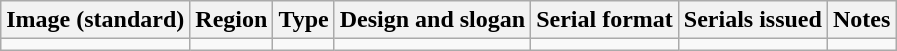<table class="wikitable">
<tr>
<th>Image (standard)</th>
<th>Region</th>
<th>Type</th>
<th>Design and slogan</th>
<th>Serial format</th>
<th>Serials issued</th>
<th>Notes</th>
</tr>
<tr>
<td></td>
<td></td>
<td></td>
<td></td>
<td></td>
<td></td>
<td></td>
</tr>
</table>
